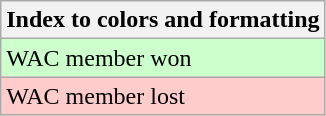<table class="wikitable">
<tr>
<th>Index to colors and formatting</th>
</tr>
<tr style="background:#cfc;">
<td>WAC member won</td>
</tr>
<tr style="background:#fcc;">
<td>WAC member lost</td>
</tr>
</table>
